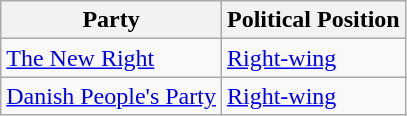<table class="wikitable mw-collapsible mw-collapsed">
<tr>
<th>Party</th>
<th>Political Position</th>
</tr>
<tr>
<td><a href='#'>The New Right</a></td>
<td><a href='#'>Right-wing</a></td>
</tr>
<tr>
<td><a href='#'>Danish People's Party</a></td>
<td><a href='#'>Right-wing</a></td>
</tr>
</table>
